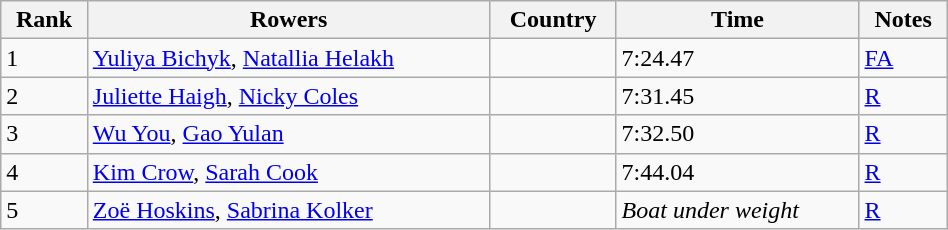<table class="wikitable sortable" width=50%>
<tr>
<th>Rank</th>
<th>Rowers</th>
<th>Country</th>
<th>Time</th>
<th>Notes</th>
</tr>
<tr>
<td>1</td>
<td><a href='#'>Yuliya Bichyk</a>, <a href='#'>Natallia Helakh</a></td>
<td></td>
<td>7:24.47</td>
<td><a href='#'>FA</a></td>
</tr>
<tr>
<td>2</td>
<td><a href='#'>Juliette Haigh</a>, <a href='#'>Nicky Coles</a></td>
<td></td>
<td>7:31.45</td>
<td><a href='#'>R</a></td>
</tr>
<tr>
<td>3</td>
<td><a href='#'>Wu You</a>, <a href='#'>Gao Yulan</a></td>
<td></td>
<td>7:32.50</td>
<td><a href='#'>R</a></td>
</tr>
<tr>
<td>4</td>
<td><a href='#'>Kim Crow</a>, <a href='#'>Sarah Cook</a></td>
<td></td>
<td>7:44.04</td>
<td><a href='#'>R</a></td>
</tr>
<tr>
<td>5</td>
<td><a href='#'>Zoë Hoskins</a>, <a href='#'>Sabrina Kolker</a></td>
<td></td>
<td><em>Boat under weight</em></td>
<td><a href='#'>R</a></td>
</tr>
</table>
